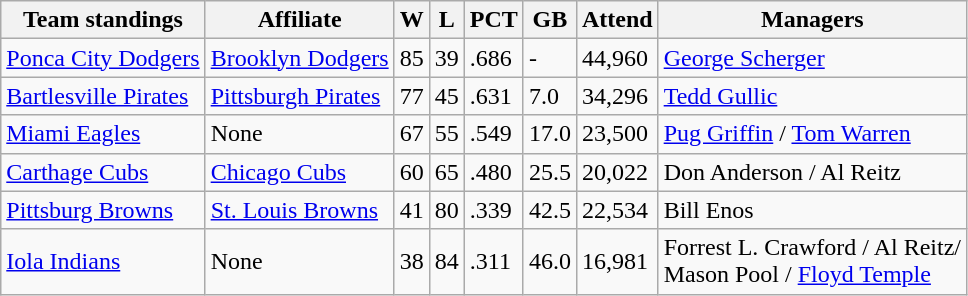<table class="wikitable">
<tr>
<th>Team standings</th>
<th>Affiliate</th>
<th>W</th>
<th>L</th>
<th>PCT</th>
<th>GB</th>
<th>Attend</th>
<th>Managers</th>
</tr>
<tr>
<td><a href='#'>Ponca City Dodgers</a></td>
<td><a href='#'>Brooklyn Dodgers</a></td>
<td>85</td>
<td>39</td>
<td>.686</td>
<td>-</td>
<td>44,960</td>
<td><a href='#'>George Scherger</a></td>
</tr>
<tr>
<td><a href='#'>Bartlesville Pirates</a></td>
<td><a href='#'>Pittsburgh Pirates</a></td>
<td>77</td>
<td>45</td>
<td>.631</td>
<td>7.0</td>
<td>34,296</td>
<td><a href='#'>Tedd Gullic</a></td>
</tr>
<tr>
<td><a href='#'>Miami Eagles</a></td>
<td>None</td>
<td>67</td>
<td>55</td>
<td>.549</td>
<td>17.0</td>
<td>23,500</td>
<td><a href='#'>Pug Griffin</a> / <a href='#'>Tom Warren</a></td>
</tr>
<tr>
<td><a href='#'>Carthage Cubs</a></td>
<td><a href='#'>Chicago Cubs</a></td>
<td>60</td>
<td>65</td>
<td>.480</td>
<td>25.5</td>
<td>20,022</td>
<td>Don Anderson / Al Reitz</td>
</tr>
<tr>
<td><a href='#'>Pittsburg Browns</a></td>
<td><a href='#'>St. Louis Browns</a></td>
<td>41</td>
<td>80</td>
<td>.339</td>
<td>42.5</td>
<td>22,534</td>
<td>Bill Enos</td>
</tr>
<tr>
<td><a href='#'>Iola Indians</a></td>
<td>None</td>
<td>38</td>
<td>84</td>
<td>.311</td>
<td>46.0</td>
<td>16,981</td>
<td>Forrest L. Crawford / Al Reitz/<br> Mason Pool / <a href='#'>Floyd Temple</a></td>
</tr>
</table>
